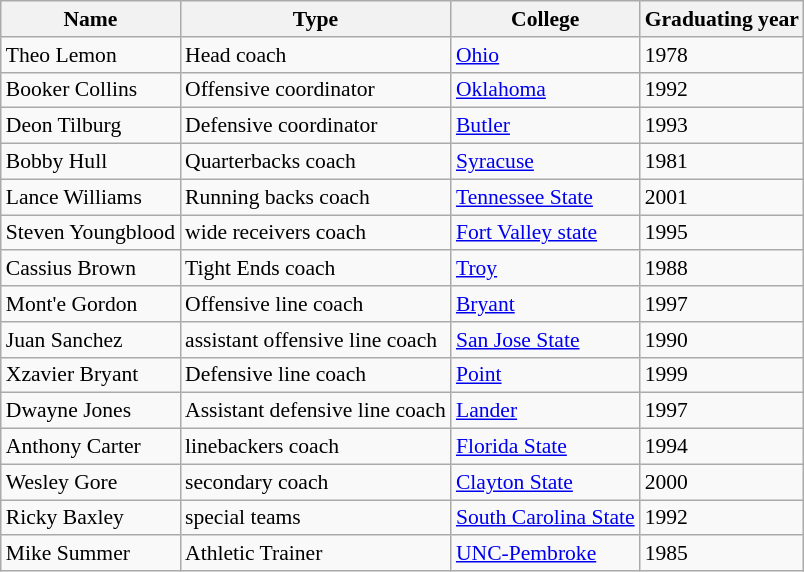<table class="wikitable" style="font-size: 90%;">
<tr>
<th>Name </th>
<th>Type </th>
<th>College</th>
<th>Graduating year</th>
</tr>
<tr>
<td>Theo Lemon</td>
<td>Head coach</td>
<td><a href='#'>Ohio</a></td>
<td>1978</td>
</tr>
<tr>
<td>Booker Collins</td>
<td>Offensive coordinator</td>
<td><a href='#'>Oklahoma</a></td>
<td>1992</td>
</tr>
<tr>
<td>Deon Tilburg</td>
<td>Defensive coordinator</td>
<td><a href='#'>Butler</a></td>
<td>1993</td>
</tr>
<tr>
<td>Bobby Hull</td>
<td>Quarterbacks coach</td>
<td><a href='#'>Syracuse</a></td>
<td>1981</td>
</tr>
<tr>
<td>Lance Williams</td>
<td>Running backs coach</td>
<td><a href='#'>Tennessee State</a></td>
<td>2001</td>
</tr>
<tr>
<td>Steven Youngblood</td>
<td>wide receivers coach</td>
<td><a href='#'>Fort Valley state</a></td>
<td>1995</td>
</tr>
<tr>
<td>Cassius Brown</td>
<td>Tight Ends coach</td>
<td><a href='#'>Troy</a></td>
<td>1988</td>
</tr>
<tr>
<td>Mont'e Gordon</td>
<td>Offensive line coach</td>
<td><a href='#'>Bryant</a></td>
<td>1997</td>
</tr>
<tr>
<td>Juan Sanchez</td>
<td>assistant offensive line coach</td>
<td><a href='#'>San Jose State</a></td>
<td>1990</td>
</tr>
<tr>
<td>Xzavier Bryant</td>
<td>Defensive line coach</td>
<td><a href='#'>Point</a></td>
<td>1999</td>
</tr>
<tr>
<td>Dwayne Jones</td>
<td>Assistant defensive line coach</td>
<td><a href='#'>Lander</a></td>
<td>1997</td>
</tr>
<tr>
<td>Anthony Carter</td>
<td>linebackers coach</td>
<td><a href='#'>Florida State</a></td>
<td>1994</td>
</tr>
<tr>
<td>Wesley Gore</td>
<td>secondary coach</td>
<td><a href='#'>Clayton State</a></td>
<td>2000</td>
</tr>
<tr>
<td>Ricky Baxley</td>
<td>special teams</td>
<td><a href='#'>South Carolina State</a></td>
<td>1992</td>
</tr>
<tr>
<td>Mike Summer</td>
<td>Athletic Trainer</td>
<td><a href='#'>UNC-Pembroke</a></td>
<td>1985</td>
</tr>
</table>
